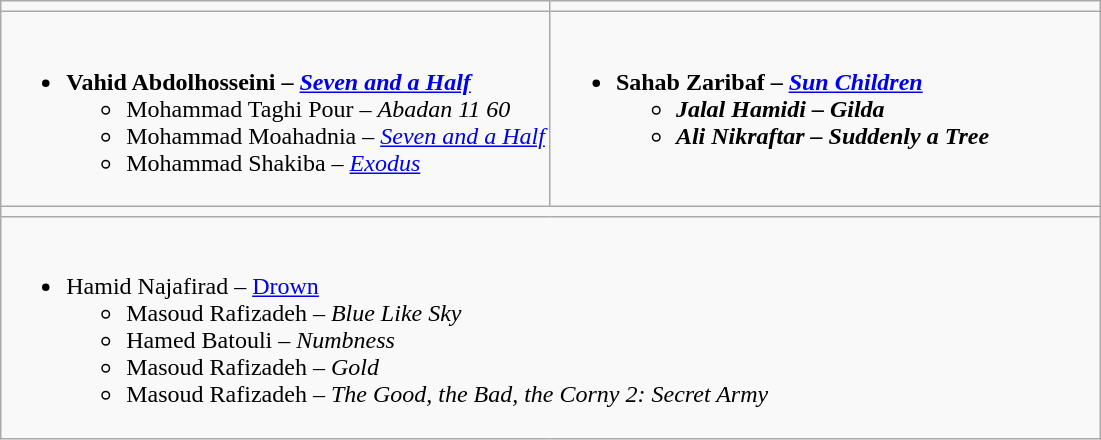<table class="wikitable">
<tr>
<td style="vertical-align:top; width:50%;"></td>
<td style="vertical-align:top; width:50%;"></td>
</tr>
<tr>
<td valign="top"><br><ul><li><strong>Vahid Abdolhosseini</strong> <strong>– <a href='#'><em>Seven and a Half</em></a></strong><ul><li>Mohammad Taghi Pour – <em>Abadan 11 60</em></li><li>Mohammad Moahadnia – <a href='#'><em>Seven and a Half</em></a></li><li>Mohammad Shakiba – <em><a href='#'>Exodus</a></em></li></ul></li></ul></td>
<td valign="top"><br><ul><li><strong>Sahab Zaribaf – <em><a href='#'>Sun Children</a><strong><em><ul><li>Jalal Hamidi – </em>Gilda<em></li><li>Ali Nikraftar – </em>Suddenly a Tree<em></li></ul></li></ul></td>
</tr>
<tr>
<td colspan="2"></td>
</tr>
<tr>
<td colspan="2"><br><ul><li></strong>Hamid Najafirad – </em><a href='#'>Drown</a></em></strong><ul><li>Masoud Rafizadeh – <em>Blue Like Sky</em></li><li>Hamed Batouli – <em>Numbness</em></li><li>Masoud Rafizadeh – <em>Gold</em></li><li>Masoud Rafizadeh – <em>The Good, the Bad, the Corny 2: Secret Army</em></li></ul></li></ul></td>
</tr>
</table>
